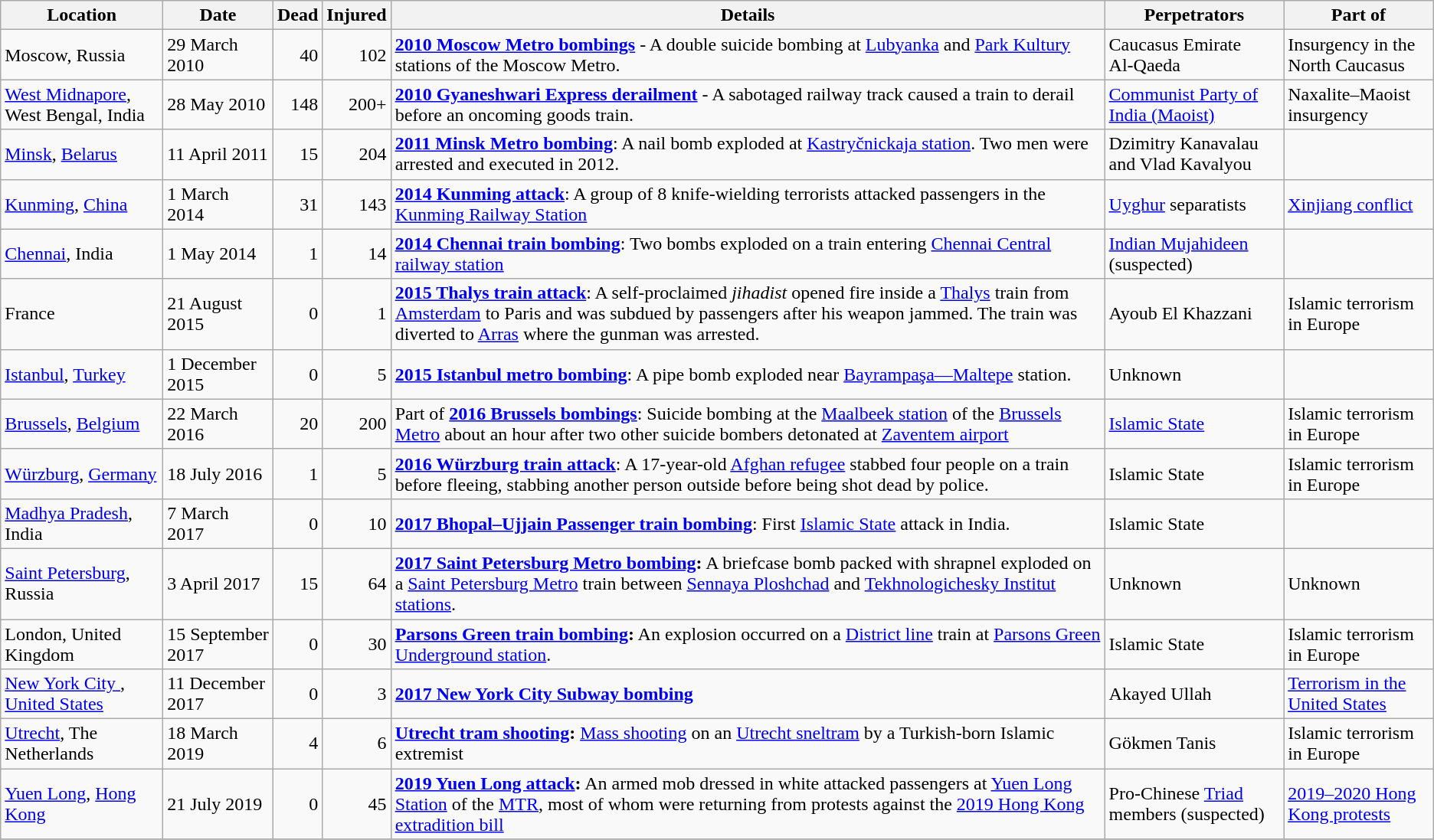<table class="wikitable sortable">
<tr>
<th>Location</th>
<th>Date</th>
<th>Dead</th>
<th>Injured</th>
<th>Details</th>
<th>Perpetrators</th>
<th>Part of</th>
</tr>
<tr>
<td> Moscow, Russia</td>
<td>29 March 2010</td>
<td align="right">40</td>
<td align="right">102</td>
<td><strong><a href='#'>2010 Moscow Metro bombings</a></strong> - A double suicide bombing at <a href='#'>Lubyanka</a> and <a href='#'>Park Kultury</a> stations of the Moscow Metro.</td>
<td>Caucasus Emirate <br> Al-Qaeda</td>
<td>Insurgency in the North Caucasus</td>
</tr>
<tr>
<td> <a href='#'>West Midnapore</a>, West Bengal, India</td>
<td>28 May 2010</td>
<td align="right">148</td>
<td align="right">200+</td>
<td><strong><a href='#'>2010 Gyaneshwari Express derailment</a></strong> - A sabotaged railway track caused a train to derail before an oncoming goods train.</td>
<td><a href='#'>Communist Party of India (Maoist)</a></td>
<td>Naxalite–Maoist insurgency</td>
</tr>
<tr>
<td> <a href='#'>Minsk</a>, <a href='#'>Belarus</a></td>
<td>11 April 2011</td>
<td align="right">15</td>
<td align="right">204</td>
<td><strong><a href='#'>2011 Minsk Metro bombing</a></strong>: A nail bomb exploded at <a href='#'>Kastryčnickaja station</a>. Two men were arrested and executed in 2012.</td>
<td>Dzimitry Kanavalau and Vlad Kavalyou</td>
<td></td>
</tr>
<tr>
<td> <a href='#'>Kunming</a>, <a href='#'>China</a></td>
<td>1 March 2014</td>
<td align="right">31</td>
<td align="right">143</td>
<td><strong><a href='#'>2014 Kunming attack</a></strong>: A group of 8 knife-wielding terrorists attacked passengers in the <a href='#'>Kunming Railway Station</a></td>
<td><a href='#'>Uyghur</a> separatists</td>
<td><a href='#'>Xinjiang conflict</a></td>
</tr>
<tr>
<td> <a href='#'>Chennai</a>, India</td>
<td>1 May 2014</td>
<td align="right">1</td>
<td align="right">14</td>
<td><strong><a href='#'>2014 Chennai train bombing</a></strong>: Two bombs exploded on a train entering <a href='#'>Chennai Central railway station</a></td>
<td><a href='#'>Indian Mujahideen</a> (suspected)</td>
<td></td>
</tr>
<tr>
<td> France</td>
<td>21 August 2015</td>
<td align="right">0</td>
<td align="right">1</td>
<td><strong><a href='#'>2015 Thalys train attack</a></strong>: A self-proclaimed <em>jihadist</em> opened fire inside a <a href='#'>Thalys</a> train from <a href='#'>Amsterdam</a> to Paris and was subdued by passengers after his weapon jammed. The train was diverted to <a href='#'>Arras</a> where the gunman was arrested.</td>
<td>Ayoub El Khazzani</td>
<td>Islamic terrorism in Europe</td>
</tr>
<tr>
<td> <a href='#'>Istanbul</a>, <a href='#'>Turkey</a></td>
<td>1 December 2015</td>
<td align="right">0</td>
<td align="right">5</td>
<td><strong><a href='#'>2015 Istanbul metro bombing</a></strong>: A pipe bomb exploded near <a href='#'>Bayrampaşa—Maltepe</a> station.</td>
<td>Unknown</td>
<td></td>
</tr>
<tr>
<td> <a href='#'>Brussels</a>, <a href='#'>Belgium</a></td>
<td>22 March 2016</td>
<td align="right">20</td>
<td align="right">200</td>
<td>Part of <strong><a href='#'>2016 Brussels bombings</a></strong>: Suicide bombing at the <a href='#'>Maalbeek station</a> of the <a href='#'>Brussels Metro</a> about an hour after two other suicide bombers detonated at <a href='#'>Zaventem airport</a></td>
<td><a href='#'>Islamic State</a></td>
<td>Islamic terrorism in Europe</td>
</tr>
<tr>
<td> <a href='#'>Würzburg</a>, <a href='#'>Germany</a></td>
<td>18 July 2016</td>
<td align="right">1</td>
<td align="right">5</td>
<td><strong><a href='#'>2016 Würzburg train attack</a></strong>: A 17-year-old <a href='#'>Afghan refugee</a> stabbed four people on a train before fleeing, stabbing another person outside before being shot dead by police.</td>
<td>Islamic State</td>
<td>Islamic terrorism in Europe</td>
</tr>
<tr>
<td> <a href='#'>Madhya Pradesh</a>, India</td>
<td>7 March 2017</td>
<td align="right">0</td>
<td align="right">10</td>
<td><strong><a href='#'>2017 Bhopal–Ujjain Passenger train bombing</a></strong>: First <a href='#'>Islamic State</a> attack in India.</td>
<td>Islamic State</td>
<td></td>
</tr>
<tr>
<td> <a href='#'>Saint Petersburg</a>, Russia</td>
<td>3 April 2017</td>
<td align="right">15</td>
<td align="right">64</td>
<td><strong><a href='#'>2017 Saint Petersburg Metro bombing</a>:</strong> A briefcase bomb packed with shrapnel exploded on a <a href='#'>Saint Petersburg Metro</a> train between <a href='#'>Sennaya Ploshchad</a> and <a href='#'>Tekhnologichesky Institut stations</a>.</td>
<td>Unknown</td>
<td>Unknown</td>
</tr>
<tr>
<td> London, United Kingdom</td>
<td>15 September 2017</td>
<td align="right">0</td>
<td align="right">30</td>
<td><strong><a href='#'>Parsons Green train bombing</a>:</strong> An explosion occurred on a <a href='#'>District line</a> train at <a href='#'>Parsons Green Underground station</a>.</td>
<td>Islamic State</td>
<td>Islamic terrorism in Europe</td>
</tr>
<tr>
<td> <a href='#'>New York City </a>, <a href='#'>United States</a></td>
<td>11 December 2017</td>
<td align="right">0</td>
<td align="right">3</td>
<td><strong><a href='#'>2017 New York City Subway bombing</a></strong></td>
<td>Akayed Ullah</td>
<td><a href='#'>Terrorism in the United States</a></td>
</tr>
<tr>
<td> <a href='#'>Utrecht</a>, The Netherlands</td>
<td>18 March 2019</td>
<td align="right">4</td>
<td align="right">6</td>
<td><strong><a href='#'>Utrecht tram shooting</a>:</strong> <a href='#'>Mass shooting</a> on an <a href='#'>Utrecht sneltram</a> by a Turkish-born Islamic extremist</td>
<td>Gökmen Tanis</td>
<td>Islamic terrorism in Europe</td>
</tr>
<tr>
<td> <a href='#'>Yuen Long</a>, <a href='#'>Hong Kong</a></td>
<td>21 July 2019</td>
<td align="right">0</td>
<td align="right">45</td>
<td><strong><a href='#'>2019 Yuen Long attack</a>:</strong> An armed mob dressed in white attacked passengers at <a href='#'>Yuen Long Station</a> of the <a href='#'>MTR</a>, most of whom were returning from protests against the <a href='#'>2019 Hong Kong extradition bill</a></td>
<td>Pro-Chinese <a href='#'>Triad</a> members (suspected)</td>
<td><a href='#'>2019–2020 Hong Kong protests</a></td>
</tr>
<tr>
</tr>
</table>
